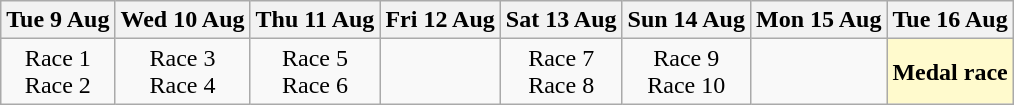<table class="wikitable" style="text-align: center;">
<tr>
<th>Tue 9 Aug</th>
<th>Wed 10 Aug</th>
<th>Thu 11 Aug</th>
<th>Fri 12 Aug</th>
<th>Sat 13 Aug</th>
<th>Sun 14 Aug</th>
<th>Mon 15 Aug</th>
<th>Tue 16 Aug</th>
</tr>
<tr>
<td>Race 1<br>Race 2</td>
<td>Race 3<br>Race 4</td>
<td>Race 5<br>Race 6</td>
<td></td>
<td>Race 7<br>Race 8</td>
<td>Race 9<br>Race 10</td>
<td></td>
<td style=background:lemonchiffon><strong>Medal race</strong></td>
</tr>
</table>
